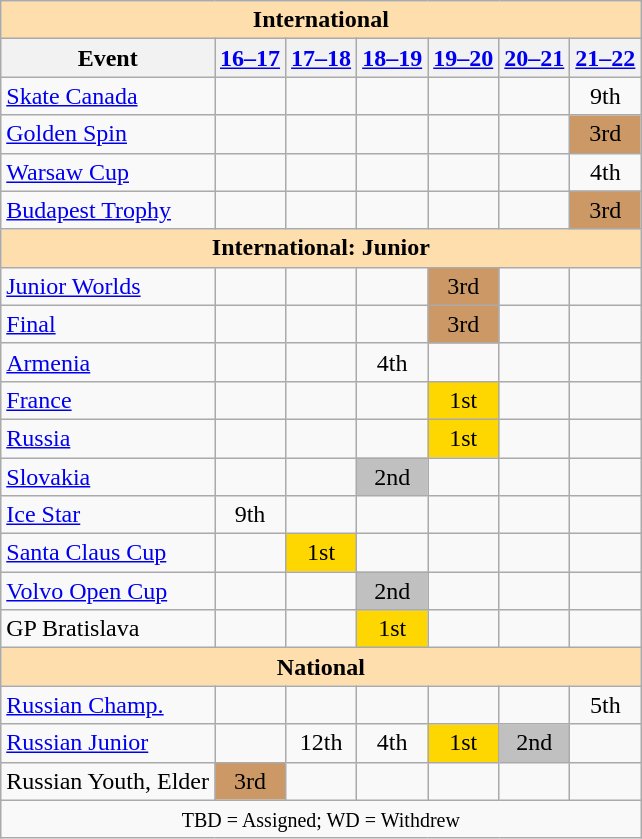<table class="wikitable" style="text-align:center">
<tr>
<th style="background-color: #ffdead; " colspan=7 align=center>International</th>
</tr>
<tr>
<th>Event</th>
<th><a href='#'>16–17</a></th>
<th><a href='#'>17–18</a></th>
<th><a href='#'>18–19</a></th>
<th><a href='#'>19–20</a></th>
<th><a href='#'>20–21</a></th>
<th><a href='#'>21–22</a></th>
</tr>
<tr>
<td align=left> <a href='#'>Skate Canada</a></td>
<td></td>
<td></td>
<td></td>
<td></td>
<td></td>
<td>9th</td>
</tr>
<tr>
<td align=left> <a href='#'>Golden Spin</a></td>
<td></td>
<td></td>
<td></td>
<td></td>
<td></td>
<td bgcolor=cc9966>3rd</td>
</tr>
<tr>
<td align=left> <a href='#'>Warsaw Cup</a></td>
<td></td>
<td></td>
<td></td>
<td></td>
<td></td>
<td>4th</td>
</tr>
<tr>
<td align=left><a href='#'>Budapest Trophy</a></td>
<td></td>
<td></td>
<td></td>
<td></td>
<td></td>
<td bgcolor=cc9966>3rd</td>
</tr>
<tr>
<th style="background-color: #ffdead; " colspan=7 align=center>International: Junior</th>
</tr>
<tr>
<td align=left><a href='#'>Junior Worlds</a></td>
<td></td>
<td></td>
<td></td>
<td bgcolor=cc9966>3rd</td>
<td></td>
<td></td>
</tr>
<tr>
<td align=left> <a href='#'>Final</a></td>
<td></td>
<td></td>
<td></td>
<td bgcolor=cc9966>3rd</td>
<td></td>
<td></td>
</tr>
<tr>
<td align=left> <a href='#'>Armenia</a></td>
<td></td>
<td></td>
<td bgcolor=>4th</td>
<td></td>
<td></td>
<td></td>
</tr>
<tr>
<td align=left> <a href='#'>France</a></td>
<td></td>
<td></td>
<td></td>
<td bgcolor=gold>1st</td>
<td></td>
<td></td>
</tr>
<tr>
<td align=left> <a href='#'>Russia</a></td>
<td></td>
<td></td>
<td></td>
<td bgcolor=gold>1st</td>
<td></td>
<td></td>
</tr>
<tr>
<td align=left> <a href='#'>Slovakia</a></td>
<td></td>
<td></td>
<td bgcolor=silver>2nd</td>
<td></td>
<td></td>
<td></td>
</tr>
<tr>
<td align=left><a href='#'>Ice Star</a></td>
<td>9th</td>
<td></td>
<td></td>
<td></td>
<td></td>
<td></td>
</tr>
<tr>
<td align=left><a href='#'>Santa Claus Cup</a></td>
<td></td>
<td bgcolor=gold>1st</td>
<td></td>
<td></td>
<td></td>
<td></td>
</tr>
<tr>
<td align=left><a href='#'>Volvo Open Cup</a></td>
<td></td>
<td></td>
<td bgcolor=silver>2nd</td>
<td></td>
<td></td>
<td></td>
</tr>
<tr>
<td align=left>GP Bratislava</td>
<td></td>
<td></td>
<td bgcolor=gold>1st</td>
<td></td>
<td></td>
<td></td>
</tr>
<tr>
<th colspan="7" style="background-color: #ffdead; " align="center">National</th>
</tr>
<tr>
<td align=left><a href='#'>Russian Champ.</a></td>
<td></td>
<td></td>
<td></td>
<td></td>
<td></td>
<td>5th</td>
</tr>
<tr>
<td align=left><a href='#'>Russian Junior</a></td>
<td></td>
<td>12th</td>
<td>4th</td>
<td bgcolor=gold>1st</td>
<td bgcolor=silver>2nd</td>
<td></td>
</tr>
<tr>
<td align=left>Russian Youth, Elder</td>
<td bgcolor=cc9966>3rd</td>
<td></td>
<td></td>
<td></td>
<td></td>
<td></td>
</tr>
<tr>
<td colspan=7 align=center><small> TBD = Assigned; WD = Withdrew </small></td>
</tr>
</table>
